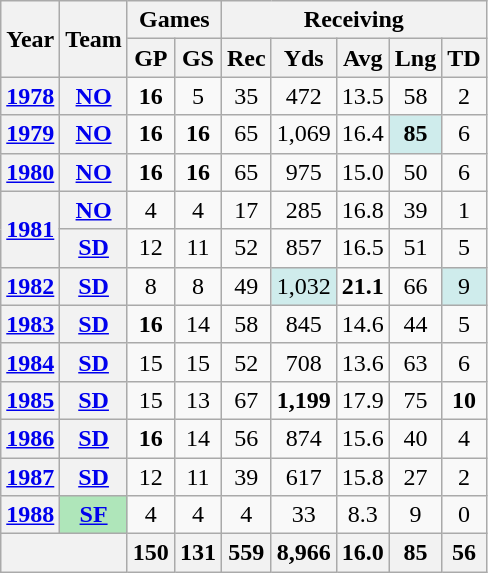<table class="wikitable" style="text-align:center;">
<tr>
<th rowspan="2">Year</th>
<th rowspan="2">Team</th>
<th colspan="2">Games</th>
<th colspan="5">Receiving</th>
</tr>
<tr>
<th>GP</th>
<th>GS</th>
<th>Rec</th>
<th>Yds</th>
<th>Avg</th>
<th>Lng</th>
<th>TD</th>
</tr>
<tr>
<th><a href='#'>1978</a></th>
<th><a href='#'>NO</a></th>
<td><strong>16</strong></td>
<td>5</td>
<td>35</td>
<td>472</td>
<td>13.5</td>
<td>58</td>
<td>2</td>
</tr>
<tr>
<th><a href='#'>1979</a></th>
<th><a href='#'>NO</a></th>
<td><strong>16</strong></td>
<td><strong>16</strong></td>
<td>65</td>
<td>1,069</td>
<td>16.4</td>
<td style="background:#cfecec;"><strong>85</strong></td>
<td>6</td>
</tr>
<tr>
<th><a href='#'>1980</a></th>
<th><a href='#'>NO</a></th>
<td><strong>16</strong></td>
<td><strong>16</strong></td>
<td>65</td>
<td>975</td>
<td>15.0</td>
<td>50</td>
<td>6</td>
</tr>
<tr>
<th rowspan="2"><a href='#'>1981</a></th>
<th><a href='#'>NO</a></th>
<td>4</td>
<td>4</td>
<td>17</td>
<td>285</td>
<td>16.8</td>
<td>39</td>
<td>1</td>
</tr>
<tr>
<th><a href='#'>SD</a></th>
<td>12</td>
<td>11</td>
<td>52</td>
<td>857</td>
<td>16.5</td>
<td>51</td>
<td>5</td>
</tr>
<tr>
<th><a href='#'>1982</a></th>
<th><a href='#'>SD</a></th>
<td>8</td>
<td>8</td>
<td>49</td>
<td style="background:#cfecec;">1,032</td>
<td><strong>21.1</strong></td>
<td>66</td>
<td style="background:#cfecec;">9</td>
</tr>
<tr>
<th><a href='#'>1983</a></th>
<th><a href='#'>SD</a></th>
<td><strong>16</strong></td>
<td>14</td>
<td>58</td>
<td>845</td>
<td>14.6</td>
<td>44</td>
<td>5</td>
</tr>
<tr>
<th><a href='#'>1984</a></th>
<th><a href='#'>SD</a></th>
<td>15</td>
<td>15</td>
<td>52</td>
<td>708</td>
<td>13.6</td>
<td>63</td>
<td>6</td>
</tr>
<tr>
<th><a href='#'>1985</a></th>
<th><a href='#'>SD</a></th>
<td>15</td>
<td>13</td>
<td>67</td>
<td><strong>1,199</strong></td>
<td>17.9</td>
<td>75</td>
<td><strong>10</strong></td>
</tr>
<tr>
<th><a href='#'>1986</a></th>
<th><a href='#'>SD</a></th>
<td><strong>16</strong></td>
<td>14</td>
<td>56</td>
<td>874</td>
<td>15.6</td>
<td>40</td>
<td>4</td>
</tr>
<tr>
<th><a href='#'>1987</a></th>
<th><a href='#'>SD</a></th>
<td>12</td>
<td>11</td>
<td>39</td>
<td>617</td>
<td>15.8</td>
<td>27</td>
<td>2</td>
</tr>
<tr>
<th><a href='#'>1988</a></th>
<th style="background:#afe6ba;"><a href='#'>SF</a></th>
<td>4</td>
<td>4</td>
<td>4</td>
<td>33</td>
<td>8.3</td>
<td>9</td>
<td>0</td>
</tr>
<tr>
<th colspan="2"></th>
<th>150</th>
<th>131</th>
<th>559</th>
<th>8,966</th>
<th>16.0</th>
<th>85</th>
<th>56</th>
</tr>
</table>
